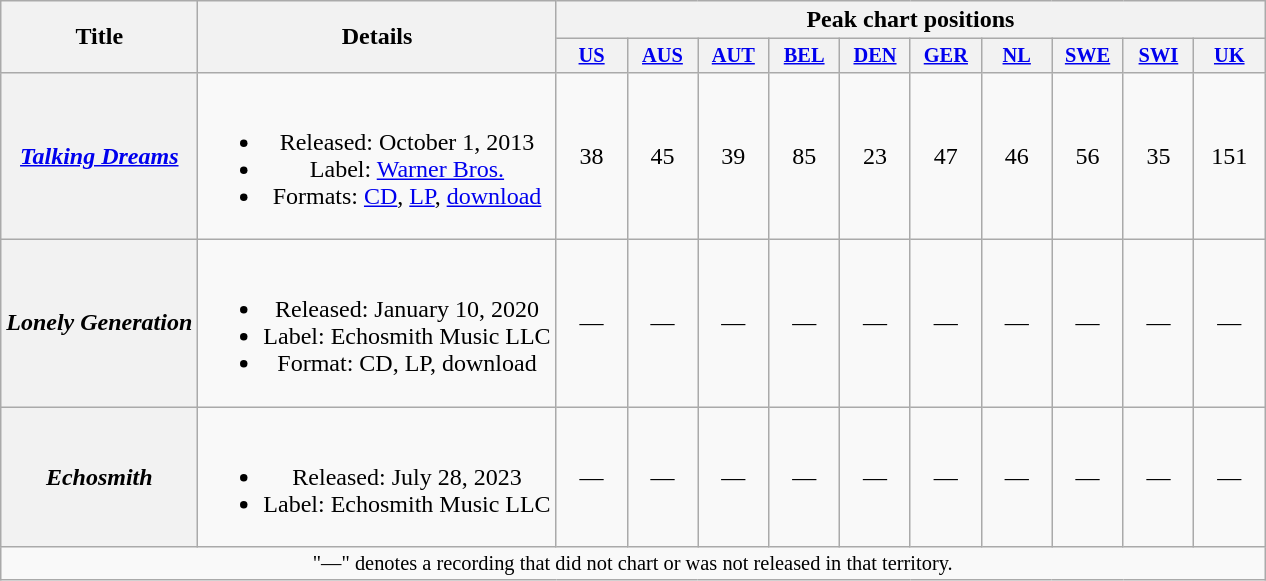<table class="wikitable plainrowheaders" style="text-align:center;" border="1">
<tr>
<th scope="col" rowspan="2">Title</th>
<th scope="col" rowspan="2">Details</th>
<th scope="col" colspan="10">Peak chart positions</th>
</tr>
<tr>
<th scope="col" style="width:3em;font-size:85%;"><a href='#'>US</a><br></th>
<th scope="col" style="width:3em;font-size:85%;"><a href='#'>AUS</a><br></th>
<th scope="col" style="width:3em;font-size:85%;"><a href='#'>AUT</a><br></th>
<th scope="col" style="width:3em;font-size:85%;"><a href='#'>BEL</a><br></th>
<th scope="col" style="width:3em;font-size:85%;"><a href='#'>DEN</a><br></th>
<th scope="col" style="width:3em;font-size:85%;"><a href='#'>GER</a><br></th>
<th scope="col" style="width:3em;font-size:85%;"><a href='#'>NL</a><br></th>
<th scope="col" style="width:3em;font-size:85%;"><a href='#'>SWE</a><br></th>
<th scope="col" style="width:3em;font-size:85%;"><a href='#'>SWI</a><br></th>
<th scope="col" style="width:3em;font-size:85%;"><a href='#'>UK</a><br></th>
</tr>
<tr>
<th scope="row"><em><a href='#'>Talking Dreams</a></em></th>
<td><br><ul><li>Released: October 1, 2013</li><li>Label: <a href='#'>Warner Bros.</a></li><li>Formats: <a href='#'>CD</a>, <a href='#'>LP</a>, <a href='#'>download</a></li></ul></td>
<td>38</td>
<td>45</td>
<td>39</td>
<td>85</td>
<td>23</td>
<td>47</td>
<td>46</td>
<td>56</td>
<td>35</td>
<td>151</td>
</tr>
<tr>
<th scope="row"><em>Lonely Generation</em></th>
<td><br><ul><li>Released: January 10, 2020</li><li>Label: Echosmith Music LLC</li><li>Format: CD, LP, download</li></ul></td>
<td>—</td>
<td>—</td>
<td>—</td>
<td>—</td>
<td>—</td>
<td>—</td>
<td>—</td>
<td>—</td>
<td>—</td>
<td>—</td>
</tr>
<tr>
<th scope="row"><em>Echosmith</em></th>
<td><br><ul><li>Released: July 28, 2023</li><li>Label: Echosmith Music LLC</li></ul></td>
<td>—</td>
<td>—</td>
<td>—</td>
<td>—</td>
<td>—</td>
<td>—</td>
<td>—</td>
<td>—</td>
<td>—</td>
<td>—</td>
</tr>
<tr>
<td colspan="20" style="text-align:center; font-size:85%;">"—" denotes a recording that did not chart or was not released in that territory.</td>
</tr>
</table>
